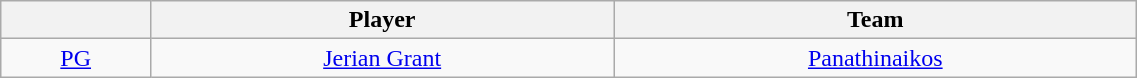<table class="wikitable" style="text-align: center;" width="60%">
<tr>
<th style="text-align:center;"></th>
<th style="text-align:center;">Player</th>
<th style="text-align:center;">Team</th>
</tr>
<tr>
<td style="text-align:center;"><a href='#'>PG</a></td>
<td> <a href='#'>Jerian Grant</a></td>
<td><a href='#'>Panathinaikos</a></td>
</tr>
</table>
